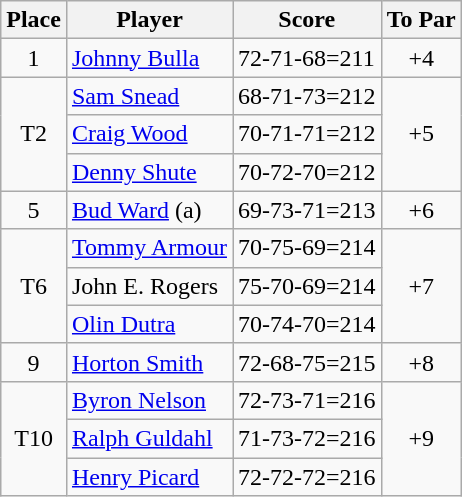<table class=wikitable>
<tr>
<th>Place</th>
<th>Player</th>
<th>Score</th>
<th>To Par</th>
</tr>
<tr>
<td align=center>1</td>
<td> <a href='#'>Johnny Bulla</a></td>
<td>72-71-68=211</td>
<td align=center>+4</td>
</tr>
<tr>
<td rowspan=3 align=center>T2</td>
<td> <a href='#'>Sam Snead</a></td>
<td>68-71-73=212</td>
<td rowspan=3 align=center>+5</td>
</tr>
<tr>
<td> <a href='#'>Craig Wood</a></td>
<td>70-71-71=212</td>
</tr>
<tr>
<td> <a href='#'>Denny Shute</a></td>
<td>70-72-70=212</td>
</tr>
<tr>
<td align=center>5</td>
<td> <a href='#'>Bud Ward</a> (a)</td>
<td>69-73-71=213</td>
<td align=center>+6</td>
</tr>
<tr>
<td rowspan=3 align=center>T6</td>
<td> <a href='#'>Tommy Armour</a></td>
<td>70-75-69=214</td>
<td rowspan=3 align=center>+7</td>
</tr>
<tr>
<td> John E. Rogers</td>
<td>75-70-69=214</td>
</tr>
<tr>
<td> <a href='#'>Olin Dutra</a></td>
<td>70-74-70=214</td>
</tr>
<tr>
<td align=center>9</td>
<td> <a href='#'>Horton Smith</a></td>
<td>72-68-75=215</td>
<td align=center>+8</td>
</tr>
<tr>
<td rowspan=3 align=center>T10</td>
<td> <a href='#'>Byron Nelson</a></td>
<td>72-73-71=216</td>
<td rowspan=3 align=center>+9</td>
</tr>
<tr>
<td> <a href='#'>Ralph Guldahl</a></td>
<td>71-73-72=216</td>
</tr>
<tr>
<td> <a href='#'>Henry Picard</a></td>
<td>72-72-72=216</td>
</tr>
</table>
